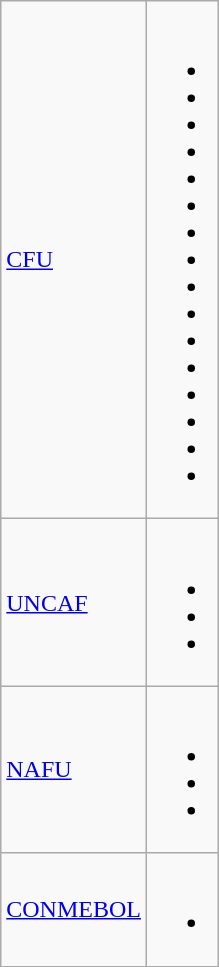<table class="wikitable">
<tr>
<td><a href='#'>CFU</a></td>
<td><br><ul><li></li><li></li><li></li><li></li><li></li><li></li><li></li><li></li><li></li><li></li><li></li><li></li><li></li><li></li><li></li><li></li></ul></td>
</tr>
<tr>
<td><a href='#'>UNCAF</a></td>
<td><br><ul><li></li><li></li><li></li></ul></td>
</tr>
<tr>
<td><a href='#'>NAFU</a></td>
<td><br><ul><li></li><li></li><li></li></ul></td>
</tr>
<tr>
<td><a href='#'>CONMEBOL</a></td>
<td><br><ul><li></li></ul></td>
</tr>
</table>
